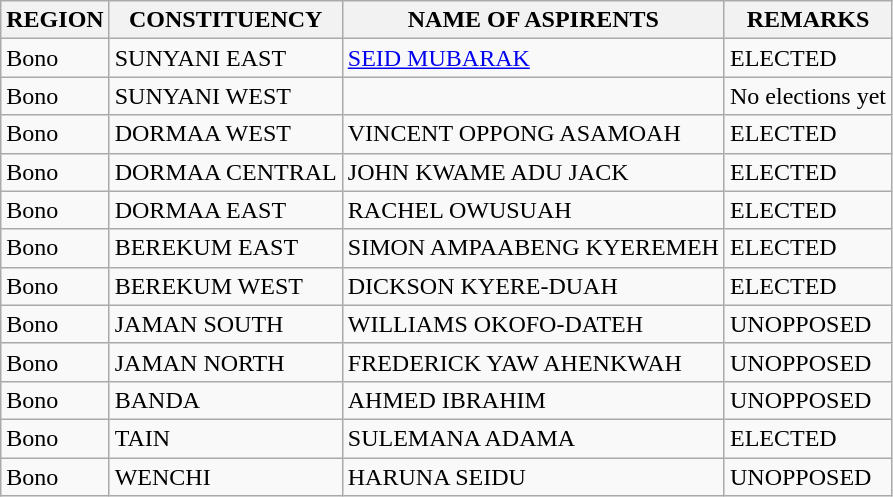<table class="wikitable">
<tr>
<th>REGION</th>
<th>CONSTITUENCY</th>
<th>NAME OF ASPIRENTS</th>
<th>REMARKS</th>
</tr>
<tr>
<td>Bono</td>
<td>SUNYANI EAST</td>
<td><a href='#'>SEID MUBARAK</a></td>
<td>ELECTED</td>
</tr>
<tr>
<td>Bono</td>
<td>SUNYANI WEST</td>
<td></td>
<td>No elections yet</td>
</tr>
<tr>
<td>Bono</td>
<td>DORMAA WEST</td>
<td>VINCENT OPPONG ASAMOAH</td>
<td>ELECTED</td>
</tr>
<tr>
<td>Bono</td>
<td>DORMAA CENTRAL</td>
<td>JOHN KWAME ADU JACK</td>
<td>ELECTED</td>
</tr>
<tr>
<td>Bono</td>
<td>DORMAA EAST</td>
<td>RACHEL OWUSUAH</td>
<td>ELECTED</td>
</tr>
<tr>
<td>Bono</td>
<td>BEREKUM EAST</td>
<td>SIMON AMPAABENG KYEREMEH</td>
<td>ELECTED</td>
</tr>
<tr>
<td>Bono</td>
<td>BEREKUM WEST</td>
<td>DICKSON KYERE-DUAH</td>
<td>ELECTED</td>
</tr>
<tr>
<td>Bono</td>
<td>JAMAN SOUTH</td>
<td>WILLIAMS OKOFO-DATEH</td>
<td>UNOPPOSED</td>
</tr>
<tr>
<td>Bono</td>
<td>JAMAN NORTH</td>
<td>FREDERICK YAW AHENKWAH</td>
<td>UNOPPOSED</td>
</tr>
<tr>
<td>Bono</td>
<td>BANDA</td>
<td>AHMED IBRAHIM</td>
<td>UNOPPOSED</td>
</tr>
<tr>
<td>Bono</td>
<td>TAIN</td>
<td>SULEMANA ADAMA</td>
<td>ELECTED</td>
</tr>
<tr>
<td>Bono</td>
<td>WENCHI</td>
<td>HARUNA SEIDU</td>
<td>UNOPPOSED</td>
</tr>
</table>
